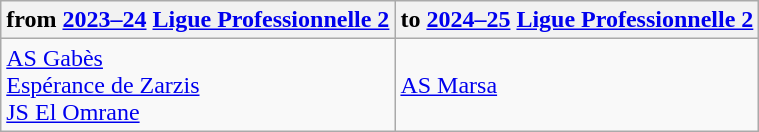<table class="wikitable">
<tr>
<th> from <a href='#'>2023–24</a> <a href='#'>Ligue Professionnelle 2</a></th>
<th> to <a href='#'>2024–25</a> <a href='#'>Ligue Professionnelle 2</a></th>
</tr>
<tr>
<td><a href='#'>AS Gabès</a><br><a href='#'>Espérance de Zarzis</a><br><a href='#'>JS El Omrane</a></td>
<td><a href='#'>AS Marsa</a></td>
</tr>
</table>
